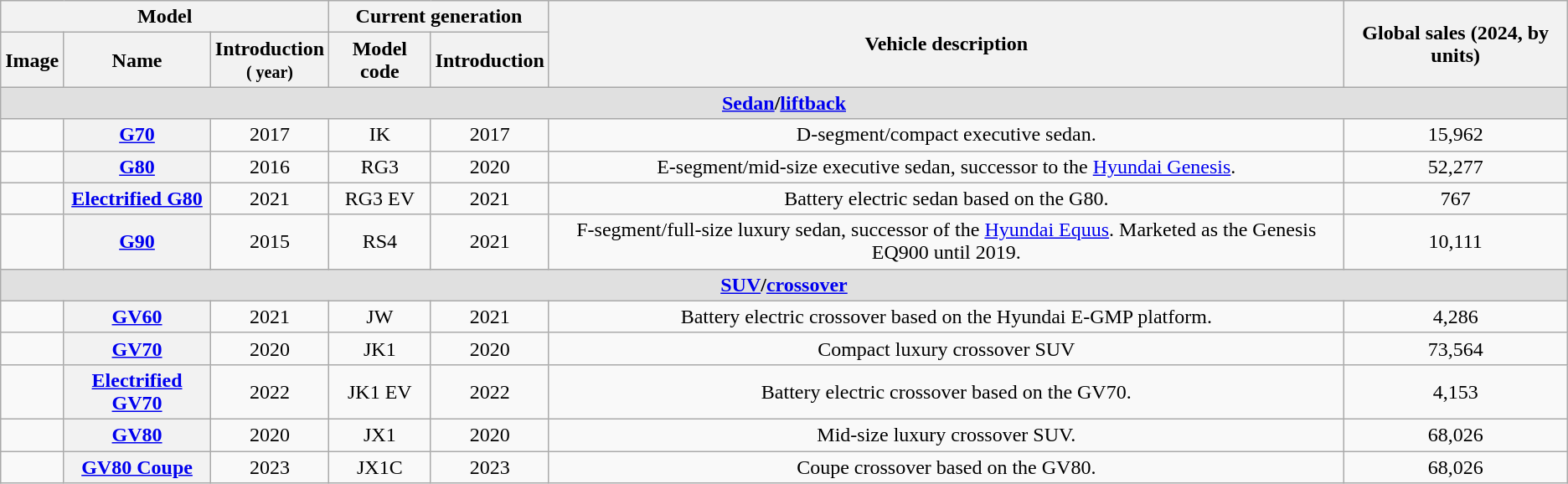<table class="wikitable sortable" style="text-align: center">
<tr>
<th colspan="3">Model</th>
<th colspan="2">Current generation</th>
<th rowspan="2">Vehicle description</th>
<th rowspan="2">Global sales (2024, by units)</th>
</tr>
<tr>
<th class="unsortable">Image</th>
<th>Name</th>
<th>Introduction<br><small>( year)</small></th>
<th>Model code</th>
<th>Introduction</th>
</tr>
<tr bgcolor="#e0e0e0">
<td colspan="8"><strong><a href='#'>Sedan</a>/<a href='#'>liftback</a></strong></td>
</tr>
<tr>
<td></td>
<th scope="row"><a href='#'>G70</a></th>
<td>2017</td>
<td>IK</td>
<td>2017</td>
<td>D-segment/compact executive sedan.</td>
<td>15,962</td>
</tr>
<tr>
<td></td>
<th><a href='#'>G80</a></th>
<td>2016</td>
<td>RG3</td>
<td>2020</td>
<td>E-segment/mid-size executive sedan, successor to the <a href='#'>Hyundai Genesis</a>.</td>
<td>52,277</td>
</tr>
<tr>
<td></td>
<th><a href='#'>Electrified G80</a></th>
<td>2021</td>
<td>RG3 EV</td>
<td>2021</td>
<td>Battery electric sedan based on the G80.</td>
<td>767</td>
</tr>
<tr>
<td></td>
<th scope="row"><a href='#'>G90</a></th>
<td>2015</td>
<td>RS4</td>
<td>2021</td>
<td>F-segment/full-size luxury sedan, successor of the <a href='#'>Hyundai Equus</a>. Marketed as the Genesis EQ900 until 2019.</td>
<td>10,111</td>
</tr>
<tr bgcolor="#e0e0e0">
<td colspan="8"><strong><a href='#'>SUV</a>/<a href='#'>crossover</a></strong></td>
</tr>
<tr>
<td></td>
<th><a href='#'>GV60</a></th>
<td>2021</td>
<td>JW</td>
<td>2021</td>
<td>Battery electric crossover based on the Hyundai E-GMP platform.</td>
<td>4,286</td>
</tr>
<tr>
<td></td>
<th scope="row"><a href='#'>GV70</a></th>
<td>2020</td>
<td>JK1</td>
<td>2020</td>
<td>Compact luxury crossover SUV</td>
<td>73,564</td>
</tr>
<tr>
<td></td>
<th><a href='#'>Electrified GV70</a></th>
<td>2022</td>
<td>JK1 EV</td>
<td>2022</td>
<td>Battery electric crossover based on the GV70.</td>
<td>4,153</td>
</tr>
<tr>
<td></td>
<th><a href='#'>GV80</a></th>
<td>2020</td>
<td>JX1</td>
<td>2020</td>
<td>Mid-size luxury crossover SUV.</td>
<td>68,026</td>
</tr>
<tr>
<td></td>
<th><a href='#'>GV80 Coupe</a></th>
<td>2023</td>
<td>JX1C</td>
<td>2023</td>
<td>Coupe crossover based on the GV80.</td>
<td>68,026</td>
</tr>
</table>
